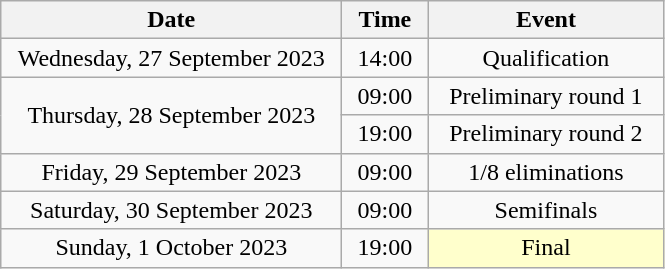<table class = "wikitable" style="text-align:center;">
<tr>
<th width=220>Date</th>
<th width=50>Time</th>
<th width=150>Event</th>
</tr>
<tr>
<td>Wednesday, 27 September 2023</td>
<td>14:00</td>
<td>Qualification</td>
</tr>
<tr>
<td rowspan=2>Thursday, 28 September 2023</td>
<td>09:00</td>
<td>Preliminary round 1</td>
</tr>
<tr>
<td>19:00</td>
<td>Preliminary round 2</td>
</tr>
<tr>
<td>Friday, 29 September 2023</td>
<td>09:00</td>
<td>1/8 eliminations</td>
</tr>
<tr>
<td>Saturday, 30 September 2023</td>
<td>09:00</td>
<td>Semifinals</td>
</tr>
<tr>
<td>Sunday, 1 October 2023</td>
<td>19:00</td>
<td style="background:#ffffcc;">Final</td>
</tr>
</table>
